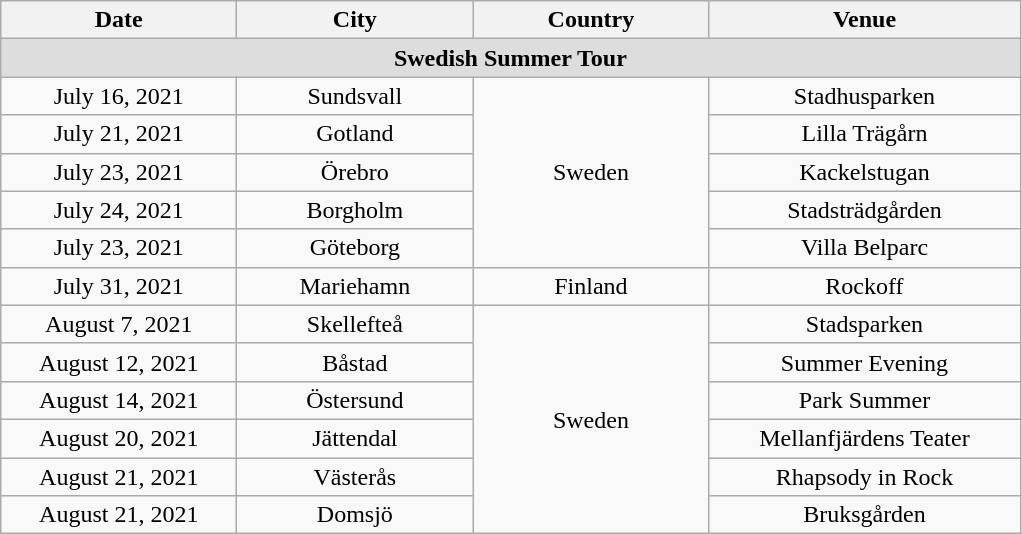<table class="wikitable" style="text-align:center;">
<tr>
<th width="150">Date</th>
<th width="150">City</th>
<th width="150">Country</th>
<th width="200">Venue</th>
</tr>
<tr bgcolor="#DDDDDD">
<td colspan=7><strong>Swedish Summer Tour</strong></td>
</tr>
<tr>
<td>July 16, 2021</td>
<td>Sundsvall</td>
<td rowspan="5">Sweden</td>
<td>Stadhusparken</td>
</tr>
<tr>
<td>July 21, 2021</td>
<td>Gotland</td>
<td>Lilla Trägårn</td>
</tr>
<tr>
<td>July 23, 2021</td>
<td>Örebro</td>
<td>Kackelstugan</td>
</tr>
<tr>
<td>July 24, 2021</td>
<td>Borgholm</td>
<td>Stadsträdgården</td>
</tr>
<tr>
<td>July 23, 2021</td>
<td>Göteborg</td>
<td>Villa Belparc</td>
</tr>
<tr>
<td>July 31, 2021</td>
<td>Mariehamn</td>
<td>Finland</td>
<td>Rockoff</td>
</tr>
<tr>
<td>August 7, 2021</td>
<td>Skellefteå</td>
<td rowspan="6">Sweden</td>
<td>Stadsparken</td>
</tr>
<tr>
<td>August 12, 2021</td>
<td>Båstad</td>
<td>Summer Evening</td>
</tr>
<tr>
<td>August 14, 2021</td>
<td>Östersund</td>
<td>Park Summer</td>
</tr>
<tr>
<td>August 20, 2021</td>
<td>Jättendal</td>
<td>Mellanfjärdens Teater</td>
</tr>
<tr>
<td>August 21, 2021</td>
<td>Västerås</td>
<td>Rhapsody in Rock</td>
</tr>
<tr>
<td>August 21, 2021</td>
<td>Domsjö</td>
<td>Bruksgården</td>
</tr>
</table>
